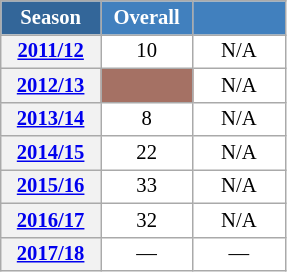<table class="wikitable" style="font-size:86%; text-align:center; border:grey solid 1px; border-collapse:collapse; background:#ffffff;">
<tr>
<th style="background-color:#369; color:white; width:60px;"> Season </th>
<th style="background-color:#4180be; color:white; width:55px;">Overall</th>
<th style="background-color:#4180be; color:white; width:55px;"></th>
</tr>
<tr>
<th scope=row align=center><a href='#'>2011/12</a></th>
<td align=center>10</td>
<td align=center>N/A</td>
</tr>
<tr>
<th scope=row align=center><a href='#'>2012/13</a></th>
<td align=center bgcolor=#A57164></td>
<td align=center>N/A</td>
</tr>
<tr>
<th scope=row align=center><a href='#'>2013/14</a></th>
<td align=center>8</td>
<td align=center>N/A</td>
</tr>
<tr>
<th scope=row align=center><a href='#'>2014/15</a></th>
<td align=center>22</td>
<td align=center>N/A</td>
</tr>
<tr>
<th scope=row align=center><a href='#'>2015/16</a></th>
<td align=center>33</td>
<td align=center>N/A</td>
</tr>
<tr>
<th scope=row align=center><a href='#'>2016/17</a></th>
<td align=center>32</td>
<td align=center>N/A</td>
</tr>
<tr>
<th scope=row align=center><a href='#'>2017/18</a></th>
<td align=center>—</td>
<td align=center>—</td>
</tr>
</table>
